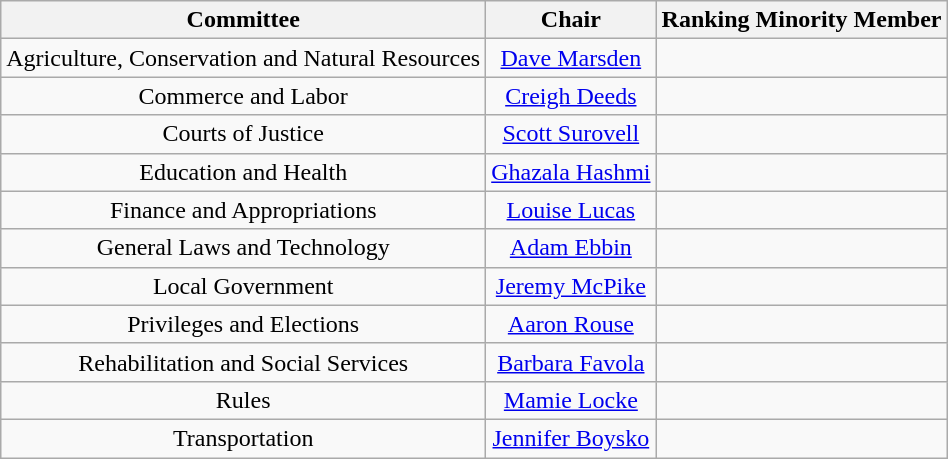<table class = "wikitable">
<tr>
<th>Committee</th>
<th>Chair</th>
<th>Ranking Minority Member</th>
</tr>
<tr align = center>
<td>Agriculture, Conservation and Natural Resources</td>
<td><a href='#'>Dave Marsden</a></td>
<td></td>
</tr>
<tr align = center>
<td>Commerce and Labor</td>
<td><a href='#'>Creigh Deeds</a></td>
<td></td>
</tr>
<tr align = center>
<td>Courts of Justice</td>
<td><a href='#'>Scott Surovell</a></td>
<td></td>
</tr>
<tr align = center>
<td>Education and Health</td>
<td><a href='#'>Ghazala Hashmi</a></td>
<td></td>
</tr>
<tr align = center>
<td>Finance and Appropriations</td>
<td><a href='#'>Louise Lucas</a></td>
<td></td>
</tr>
<tr align = center>
<td>General Laws and Technology</td>
<td><a href='#'>Adam Ebbin</a></td>
<td></td>
</tr>
<tr align = center>
<td>Local Government</td>
<td><a href='#'>Jeremy McPike</a></td>
<td></td>
</tr>
<tr align = center>
<td>Privileges and Elections</td>
<td><a href='#'>Aaron Rouse</a></td>
<td></td>
</tr>
<tr align = center>
<td>Rehabilitation and Social Services</td>
<td><a href='#'>Barbara Favola</a></td>
<td></td>
</tr>
<tr align = center>
<td>Rules</td>
<td><a href='#'>Mamie Locke</a></td>
<td></td>
</tr>
<tr align = center>
<td>Transportation</td>
<td><a href='#'>Jennifer Boysko</a></td>
<td></td>
</tr>
</table>
